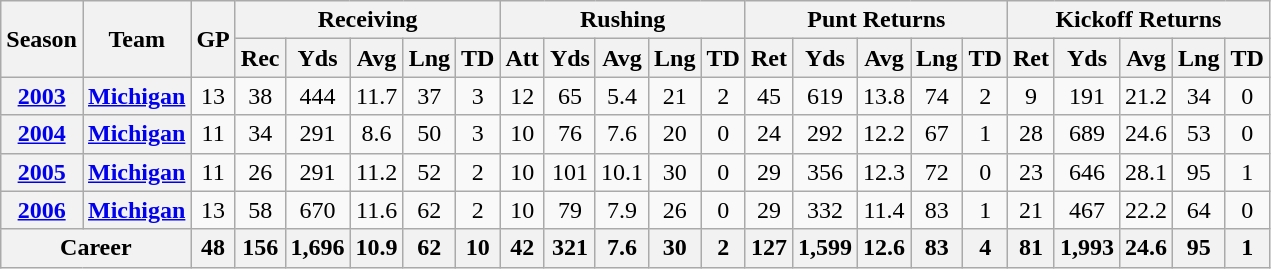<table class="wikitable" style="text-align:center;">
<tr>
<th rowspan="2">Season</th>
<th rowspan="2">Team</th>
<th rowspan="2">GP</th>
<th colspan="5">Receiving</th>
<th colspan="5">Rushing</th>
<th colspan="5">Punt Returns</th>
<th colspan="5">Kickoff Returns</th>
</tr>
<tr>
<th>Rec</th>
<th>Yds</th>
<th>Avg</th>
<th>Lng</th>
<th>TD</th>
<th>Att</th>
<th>Yds</th>
<th>Avg</th>
<th>Lng</th>
<th>TD</th>
<th>Ret</th>
<th>Yds</th>
<th>Avg</th>
<th>Lng</th>
<th>TD</th>
<th>Ret</th>
<th>Yds</th>
<th>Avg</th>
<th>Lng</th>
<th>TD</th>
</tr>
<tr>
<th><a href='#'>2003</a></th>
<th><a href='#'>Michigan</a></th>
<td>13</td>
<td>38</td>
<td>444</td>
<td>11.7</td>
<td>37</td>
<td>3</td>
<td>12</td>
<td>65</td>
<td>5.4</td>
<td>21</td>
<td>2</td>
<td>45</td>
<td>619</td>
<td>13.8</td>
<td>74</td>
<td>2</td>
<td>9</td>
<td>191</td>
<td>21.2</td>
<td>34</td>
<td>0</td>
</tr>
<tr>
<th><a href='#'>2004</a></th>
<th><a href='#'>Michigan</a></th>
<td>11</td>
<td>34</td>
<td>291</td>
<td>8.6</td>
<td>50</td>
<td>3</td>
<td>10</td>
<td>76</td>
<td>7.6</td>
<td>20</td>
<td>0</td>
<td>24</td>
<td>292</td>
<td>12.2</td>
<td>67</td>
<td>1</td>
<td>28</td>
<td>689</td>
<td>24.6</td>
<td>53</td>
<td>0</td>
</tr>
<tr>
<th><a href='#'>2005</a></th>
<th><a href='#'>Michigan</a></th>
<td>11</td>
<td>26</td>
<td>291</td>
<td>11.2</td>
<td>52</td>
<td>2</td>
<td>10</td>
<td>101</td>
<td>10.1</td>
<td>30</td>
<td>0</td>
<td>29</td>
<td>356</td>
<td>12.3</td>
<td>72</td>
<td>0</td>
<td>23</td>
<td>646</td>
<td>28.1</td>
<td>95</td>
<td>1</td>
</tr>
<tr>
<th><a href='#'>2006</a></th>
<th><a href='#'>Michigan</a></th>
<td>13</td>
<td>58</td>
<td>670</td>
<td>11.6</td>
<td>62</td>
<td>2</td>
<td>10</td>
<td>79</td>
<td>7.9</td>
<td>26</td>
<td>0</td>
<td>29</td>
<td>332</td>
<td>11.4</td>
<td>83</td>
<td>1</td>
<td>21</td>
<td>467</td>
<td>22.2</td>
<td>64</td>
<td>0</td>
</tr>
<tr>
<th colspan="2">Career</th>
<th>48</th>
<th>156</th>
<th>1,696</th>
<th>10.9</th>
<th>62</th>
<th>10</th>
<th>42</th>
<th>321</th>
<th>7.6</th>
<th>30</th>
<th>2</th>
<th>127</th>
<th>1,599</th>
<th>12.6</th>
<th>83</th>
<th>4</th>
<th>81</th>
<th>1,993</th>
<th>24.6</th>
<th>95</th>
<th>1</th>
</tr>
</table>
